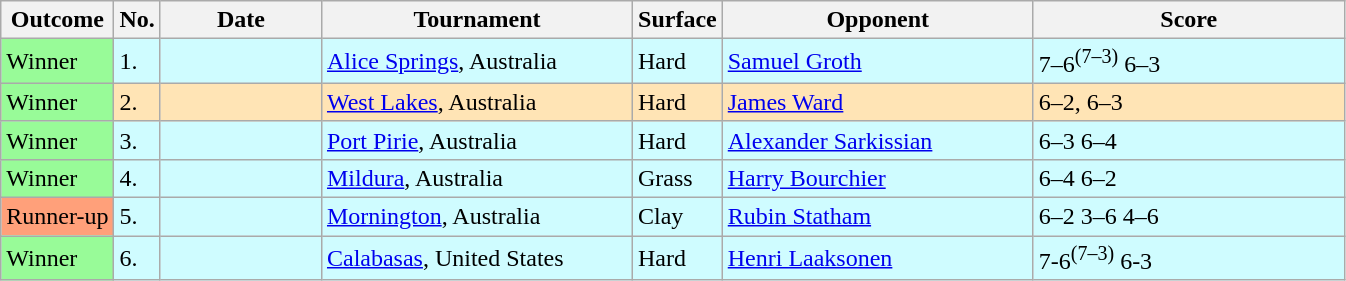<table class="sortable wikitable">
<tr>
<th>Outcome</th>
<th>No.</th>
<th width=100>Date</th>
<th width=200>Tournament</th>
<th>Surface</th>
<th width=200>Opponent</th>
<th width=200>Score</th>
</tr>
<tr bgcolor=#cffcff>
<td bgcolor=98fb98>Winner</td>
<td>1.</td>
<td></td>
<td><a href='#'>Alice Springs</a>, Australia</td>
<td>Hard</td>
<td> <a href='#'>Samuel Groth</a></td>
<td>7–6<sup>(7–3)</sup> 6–3</td>
</tr>
<tr style="background:moccasin;">
<td bgcolor=98fb98>Winner</td>
<td>2.</td>
<td><a href='#'></a></td>
<td><a href='#'>West Lakes</a>, Australia</td>
<td>Hard</td>
<td> <a href='#'>James Ward</a></td>
<td>6–2, 6–3</td>
</tr>
<tr bgcolor=#cffcff>
<td bgcolor=98fb98>Winner</td>
<td>3.</td>
<td></td>
<td><a href='#'>Port Pirie</a>, Australia</td>
<td>Hard</td>
<td> <a href='#'>Alexander Sarkissian</a></td>
<td>6–3 6–4</td>
</tr>
<tr bgcolor=#cffcff>
<td bgcolor=98fb98>Winner</td>
<td>4.</td>
<td></td>
<td><a href='#'>Mildura</a>, Australia</td>
<td>Grass</td>
<td> <a href='#'>Harry Bourchier</a></td>
<td>6–4 6–2</td>
</tr>
<tr bgcolor=#cffcff>
<td bgcolor=#FFA07A>Runner-up</td>
<td>5.</td>
<td></td>
<td><a href='#'>Mornington</a>, Australia</td>
<td>Clay</td>
<td> <a href='#'>Rubin Statham</a></td>
<td>6–2 3–6 4–6</td>
</tr>
<tr bgcolor=#cffcff>
<td bgcolor=98fb98>Winner</td>
<td>6.</td>
<td></td>
<td><a href='#'>Calabasas</a>, United States</td>
<td>Hard</td>
<td> <a href='#'>Henri Laaksonen</a></td>
<td>7-6<sup>(7–3)</sup> 6-3</td>
</tr>
</table>
